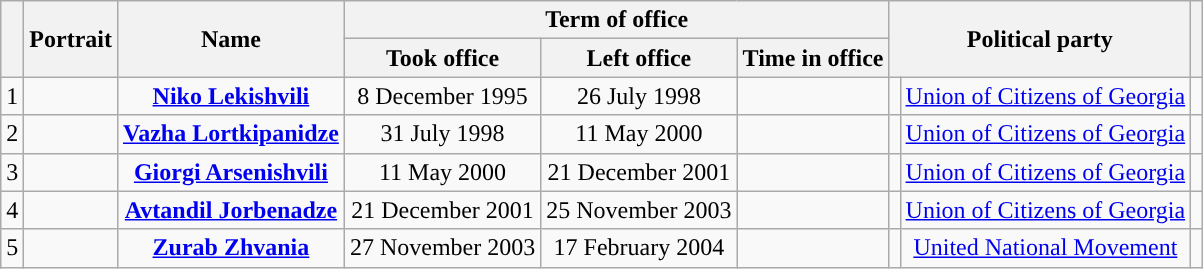<table class="wikitable" style="text-align:center">
<tr>
<th rowspan=2></th>
<th rowspan=2>Portrait</th>
<th rowspan=2>Name<br></th>
<th colspan=3>Term of office</th>
<th colspan=2 rowspan=2>Political party</th>
<th rowspan=2></th>
</tr>
<tr>
<th>Took office</th>
<th>Left office</th>
<th>Time in office</th>
</tr>
<tr>
<td>1</td>
<td></td>
<td><strong><a href='#'>Niko Lekishvili</a></strong><br></td>
<td>8 December 1995</td>
<td>26 July 1998</td>
<td></td>
<td style="background:"></td>
<td><a href='#'>Union of Citizens of Georgia</a></td>
<td></td>
</tr>
<tr>
<td>2</td>
<td></td>
<td><strong><a href='#'>Vazha Lortkipanidze</a></strong><br></td>
<td>31 July 1998</td>
<td>11 May 2000</td>
<td></td>
<td style="background:"></td>
<td><a href='#'>Union of Citizens of Georgia</a></td>
<td></td>
</tr>
<tr>
<td>3</td>
<td></td>
<td><strong><a href='#'>Giorgi Arsenishvili</a></strong><br></td>
<td>11 May 2000</td>
<td>21 December 2001</td>
<td></td>
<td style="background:"></td>
<td><a href='#'>Union of Citizens of Georgia</a></td>
<td></td>
</tr>
<tr>
<td>4</td>
<td></td>
<td><strong><a href='#'>Avtandil Jorbenadze</a></strong><br></td>
<td>21 December 2001</td>
<td>25 November 2003</td>
<td></td>
<td style="background:"></td>
<td><a href='#'>Union of Citizens of Georgia</a></td>
<td></td>
</tr>
<tr>
<td>5</td>
<td></td>
<td><strong><a href='#'>Zurab Zhvania</a></strong><br></td>
<td>27 November 2003</td>
<td>17 February 2004</td>
<td></td>
<td style="background:"></td>
<td><a href='#'>United National Movement</a></td>
<td></td>
</tr>
</table>
